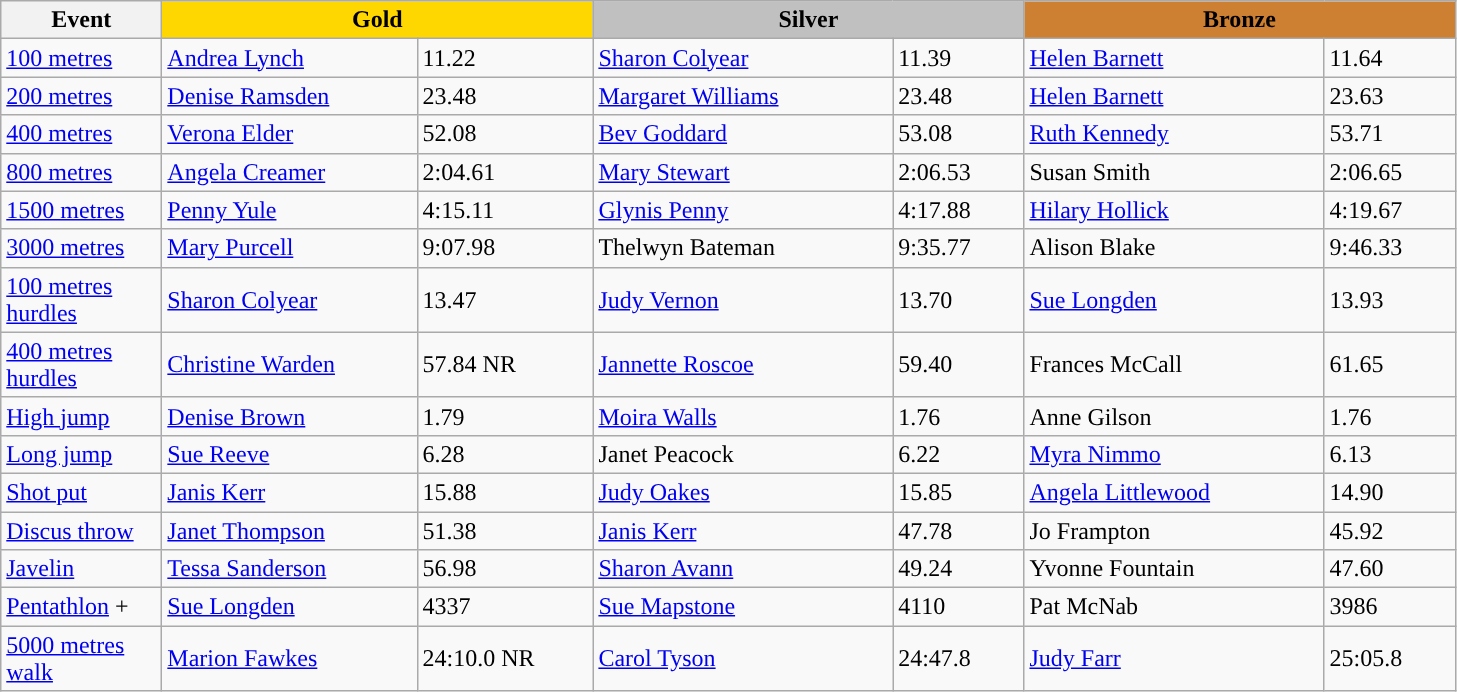<table class="wikitable" style="text-align:left">
<tr>
<th width=100>Event</th>
<th colspan="2" width="280" style="background:gold;">Gold</th>
<th colspan="2" width="280" style="background:silver;">Silver</th>
<th colspan="2" width="280" style="background:#CD7F32;">Bronze</th>
</tr>
<tr>
<td><a href='#'>100 metres</a></td>
<td><a href='#'>Andrea Lynch</a></td>
<td>11.22</td>
<td><a href='#'>Sharon Colyear</a></td>
<td>11.39</td>
<td><a href='#'>Helen Barnett</a></td>
<td>11.64</td>
</tr>
<tr>
<td><a href='#'>200 metres</a></td>
<td><a href='#'>Denise Ramsden</a></td>
<td>23.48</td>
<td><a href='#'>Margaret Williams</a></td>
<td>23.48</td>
<td><a href='#'>Helen Barnett</a></td>
<td>23.63</td>
</tr>
<tr>
<td><a href='#'>400 metres</a></td>
<td><a href='#'>Verona Elder</a></td>
<td>52.08</td>
<td><a href='#'>Bev Goddard</a></td>
<td>53.08</td>
<td><a href='#'>Ruth Kennedy</a></td>
<td>53.71</td>
</tr>
<tr>
<td><a href='#'>800 metres</a></td>
<td><a href='#'>Angela Creamer</a></td>
<td>2:04.61</td>
<td><a href='#'>Mary Stewart</a></td>
<td>2:06.53</td>
<td>Susan Smith</td>
<td>2:06.65</td>
</tr>
<tr>
<td><a href='#'>1500 metres</a></td>
<td><a href='#'>Penny Yule</a></td>
<td>4:15.11</td>
<td><a href='#'>Glynis Penny</a></td>
<td>4:17.88</td>
<td> <a href='#'>Hilary Hollick</a></td>
<td>4:19.67</td>
</tr>
<tr>
<td><a href='#'>3000 metres</a></td>
<td> <a href='#'>Mary Purcell</a></td>
<td>9:07.98</td>
<td>Thelwyn Bateman</td>
<td>9:35.77</td>
<td>Alison Blake</td>
<td>9:46.33</td>
</tr>
<tr>
<td><a href='#'>100 metres hurdles</a></td>
<td><a href='#'>Sharon Colyear</a></td>
<td>13.47</td>
<td><a href='#'>Judy Vernon</a></td>
<td>13.70</td>
<td><a href='#'>Sue Longden</a></td>
<td>13.93</td>
</tr>
<tr>
<td><a href='#'>400 metres hurdles</a></td>
<td><a href='#'>Christine Warden</a></td>
<td>57.84 NR</td>
<td><a href='#'>Jannette Roscoe</a></td>
<td>59.40</td>
<td>Frances McCall</td>
<td>61.65</td>
</tr>
<tr>
<td><a href='#'>High jump</a></td>
<td><a href='#'>Denise Brown</a></td>
<td>1.79</td>
<td> <a href='#'>Moira Walls</a></td>
<td>1.76</td>
<td>Anne Gilson</td>
<td>1.76</td>
</tr>
<tr>
<td><a href='#'>Long jump</a></td>
<td><a href='#'>Sue Reeve</a></td>
<td>6.28</td>
<td>Janet Peacock</td>
<td>6.22</td>
<td> <a href='#'>Myra Nimmo</a></td>
<td>6.13</td>
</tr>
<tr>
<td><a href='#'>Shot put</a></td>
<td><a href='#'>Janis Kerr</a></td>
<td>15.88</td>
<td><a href='#'>Judy Oakes</a></td>
<td>15.85</td>
<td><a href='#'>Angela Littlewood</a></td>
<td>14.90</td>
</tr>
<tr>
<td><a href='#'>Discus throw</a></td>
<td><a href='#'>Janet Thompson</a></td>
<td>51.38</td>
<td><a href='#'>Janis Kerr</a></td>
<td>47.78</td>
<td>Jo Frampton</td>
<td>45.92</td>
</tr>
<tr>
<td><a href='#'>Javelin</a></td>
<td><a href='#'>Tessa Sanderson</a></td>
<td>56.98</td>
<td><a href='#'>Sharon Avann</a></td>
<td>49.24</td>
<td>Yvonne Fountain</td>
<td>47.60</td>
</tr>
<tr>
<td><a href='#'>Pentathlon</a> +</td>
<td><a href='#'>Sue Longden</a></td>
<td>4337</td>
<td><a href='#'>Sue Mapstone</a></td>
<td>4110</td>
<td>Pat McNab</td>
<td>3986</td>
</tr>
<tr>
<td><a href='#'>5000 metres walk</a></td>
<td><a href='#'>Marion Fawkes</a></td>
<td>24:10.0 NR</td>
<td><a href='#'>Carol Tyson</a></td>
<td>24:47.8</td>
<td><a href='#'>Judy Farr</a></td>
<td>25:05.8</td>
</tr>
</table>
